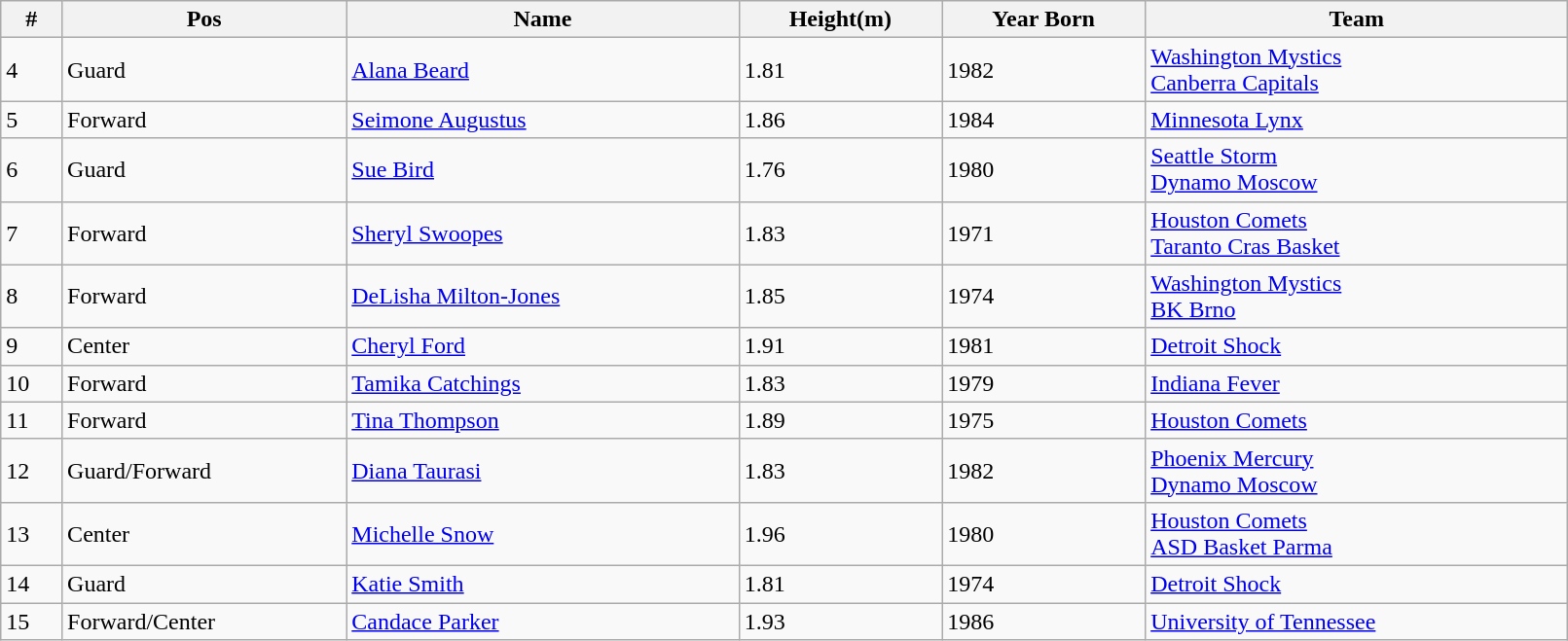<table class="wikitable" width=85%>
<tr>
<th>#</th>
<th>Pos</th>
<th>Name</th>
<th>Height(m)</th>
<th>Year Born</th>
<th>Team</th>
</tr>
<tr>
<td>4</td>
<td>Guard</td>
<td><a href='#'>Alana Beard</a></td>
<td>1.81</td>
<td>1982</td>
<td> <a href='#'>Washington Mystics</a><br> <a href='#'>Canberra Capitals</a></td>
</tr>
<tr>
<td>5</td>
<td>Forward</td>
<td><a href='#'>Seimone Augustus</a></td>
<td>1.86</td>
<td>1984</td>
<td> <a href='#'>Minnesota Lynx</a></td>
</tr>
<tr>
<td>6</td>
<td>Guard</td>
<td><a href='#'>Sue Bird</a></td>
<td>1.76</td>
<td>1980</td>
<td> <a href='#'>Seattle Storm</a><br> <a href='#'>Dynamo Moscow</a></td>
</tr>
<tr>
<td>7</td>
<td>Forward</td>
<td><a href='#'>Sheryl Swoopes</a></td>
<td>1.83</td>
<td>1971</td>
<td> <a href='#'>Houston Comets</a><br> <a href='#'>Taranto Cras Basket</a></td>
</tr>
<tr>
<td>8</td>
<td>Forward</td>
<td><a href='#'>DeLisha Milton-Jones</a></td>
<td>1.85</td>
<td>1974</td>
<td>  <a href='#'>Washington Mystics</a><br> <a href='#'>BK Brno</a></td>
</tr>
<tr>
<td>9</td>
<td>Center</td>
<td><a href='#'>Cheryl Ford</a></td>
<td>1.91</td>
<td>1981</td>
<td>  <a href='#'>Detroit Shock</a></td>
</tr>
<tr>
<td>10</td>
<td>Forward</td>
<td><a href='#'>Tamika Catchings</a></td>
<td>1.83</td>
<td>1979</td>
<td> <a href='#'>Indiana Fever</a></td>
</tr>
<tr>
<td>11</td>
<td>Forward</td>
<td><a href='#'>Tina Thompson</a></td>
<td>1.89</td>
<td>1975</td>
<td> <a href='#'>Houston Comets</a></td>
</tr>
<tr>
<td>12</td>
<td>Guard/Forward</td>
<td><a href='#'>Diana Taurasi</a></td>
<td>1.83</td>
<td>1982</td>
<td> <a href='#'>Phoenix Mercury</a><br> <a href='#'>Dynamo Moscow</a></td>
</tr>
<tr>
<td>13</td>
<td>Center</td>
<td><a href='#'>Michelle Snow</a></td>
<td>1.96</td>
<td>1980</td>
<td> <a href='#'>Houston Comets</a><br> <a href='#'>ASD Basket Parma</a></td>
</tr>
<tr>
<td>14</td>
<td>Guard</td>
<td><a href='#'>Katie Smith</a></td>
<td>1.81</td>
<td>1974</td>
<td> <a href='#'>Detroit Shock</a></td>
</tr>
<tr>
<td>15</td>
<td>Forward/Center</td>
<td><a href='#'>Candace Parker</a></td>
<td>1.93</td>
<td>1986</td>
<td> <a href='#'>University of Tennessee</a></td>
</tr>
</table>
